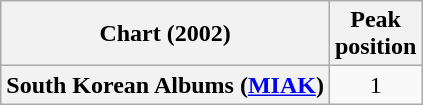<table class="wikitable plainrowheaders">
<tr>
<th scope="col">Chart (2002)</th>
<th scope="col">Peak<br>position</th>
</tr>
<tr>
<th scope="row">South Korean Albums (<a href='#'>MIAK</a>)</th>
<td align="center">1</td>
</tr>
</table>
